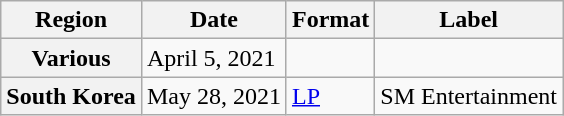<table class="wikitable plainrowheaders">
<tr>
<th>Region</th>
<th>Date</th>
<th>Format</th>
<th>Label</th>
</tr>
<tr>
<th scope="row">Various</th>
<td>April 5, 2021</td>
<td></td>
<td></td>
</tr>
<tr>
<th scope="row">South Korea</th>
<td>May 28, 2021</td>
<td><a href='#'>LP</a></td>
<td>SM Entertainment</td>
</tr>
</table>
